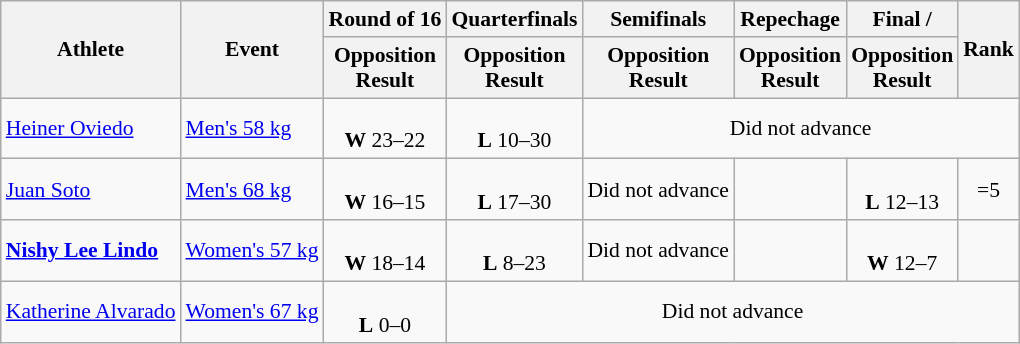<table class="wikitable" style="font-size:90%">
<tr>
<th rowspan="2">Athlete</th>
<th rowspan="2">Event</th>
<th>Round of 16</th>
<th>Quarterfinals</th>
<th>Semifinals</th>
<th>Repechage</th>
<th>Final / </th>
<th rowspan="2">Rank</th>
</tr>
<tr>
<th>Opposition<br>Result</th>
<th>Opposition<br>Result</th>
<th>Opposition<br>Result</th>
<th>Opposition<br>Result</th>
<th>Opposition<br>Result</th>
</tr>
<tr align=center>
<td align=left><a href='#'>Heiner Oviedo</a></td>
<td align=left><a href='#'>Men's 58 kg</a></td>
<td><br><strong>W</strong> 23–22</td>
<td><br><strong>L</strong> 10–30</td>
<td colspan=4>Did not advance</td>
</tr>
<tr align=center>
<td align=left><a href='#'>Juan Soto</a></td>
<td align=left><a href='#'>Men's 68 kg</a></td>
<td><br><strong>W</strong> 16–15</td>
<td><br><strong>L</strong> 17–30</td>
<td>Did not advance</td>
<td></td>
<td><br><strong>L</strong> 12–13</td>
<td>=5</td>
</tr>
<tr align=center>
<td align=left><strong><a href='#'>Nishy Lee Lindo</a></strong></td>
<td align=left><a href='#'>Women's 57 kg</a></td>
<td><br><strong>W</strong> 18–14</td>
<td><br><strong>L</strong> 8–23</td>
<td>Did not advance</td>
<td></td>
<td><br><strong>W</strong> 12–7</td>
<td></td>
</tr>
<tr align=center>
<td align=left><a href='#'>Katherine Alvarado</a></td>
<td align=left><a href='#'>Women's 67 kg</a></td>
<td><br><strong>L</strong> 0–0</td>
<td colspan=5>Did not advance</td>
</tr>
</table>
